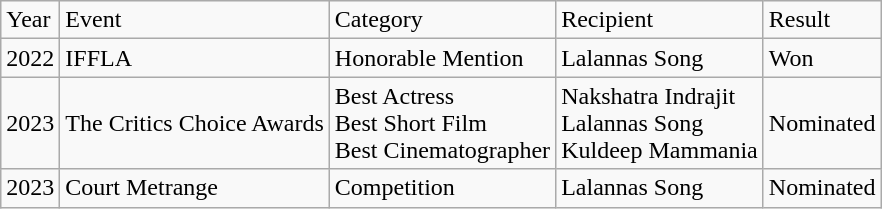<table class="wikitable">
<tr>
<td>Year</td>
<td>Event</td>
<td>Category</td>
<td>Recipient</td>
<td>Result</td>
</tr>
<tr>
<td>2022</td>
<td>IFFLA</td>
<td>Honorable Mention</td>
<td>Lalannas Song</td>
<td>Won</td>
</tr>
<tr>
<td>2023</td>
<td>The Critics Choice Awards</td>
<td>Best Actress<br>Best Short Film<br>Best Cinematographer</td>
<td>Nakshatra Indrajit<br>Lalannas Song<br>Kuldeep Mammania</td>
<td>Nominated</td>
</tr>
<tr>
<td>2023</td>
<td>Court Metrange</td>
<td>Competition</td>
<td>Lalannas Song</td>
<td>Nominated</td>
</tr>
</table>
